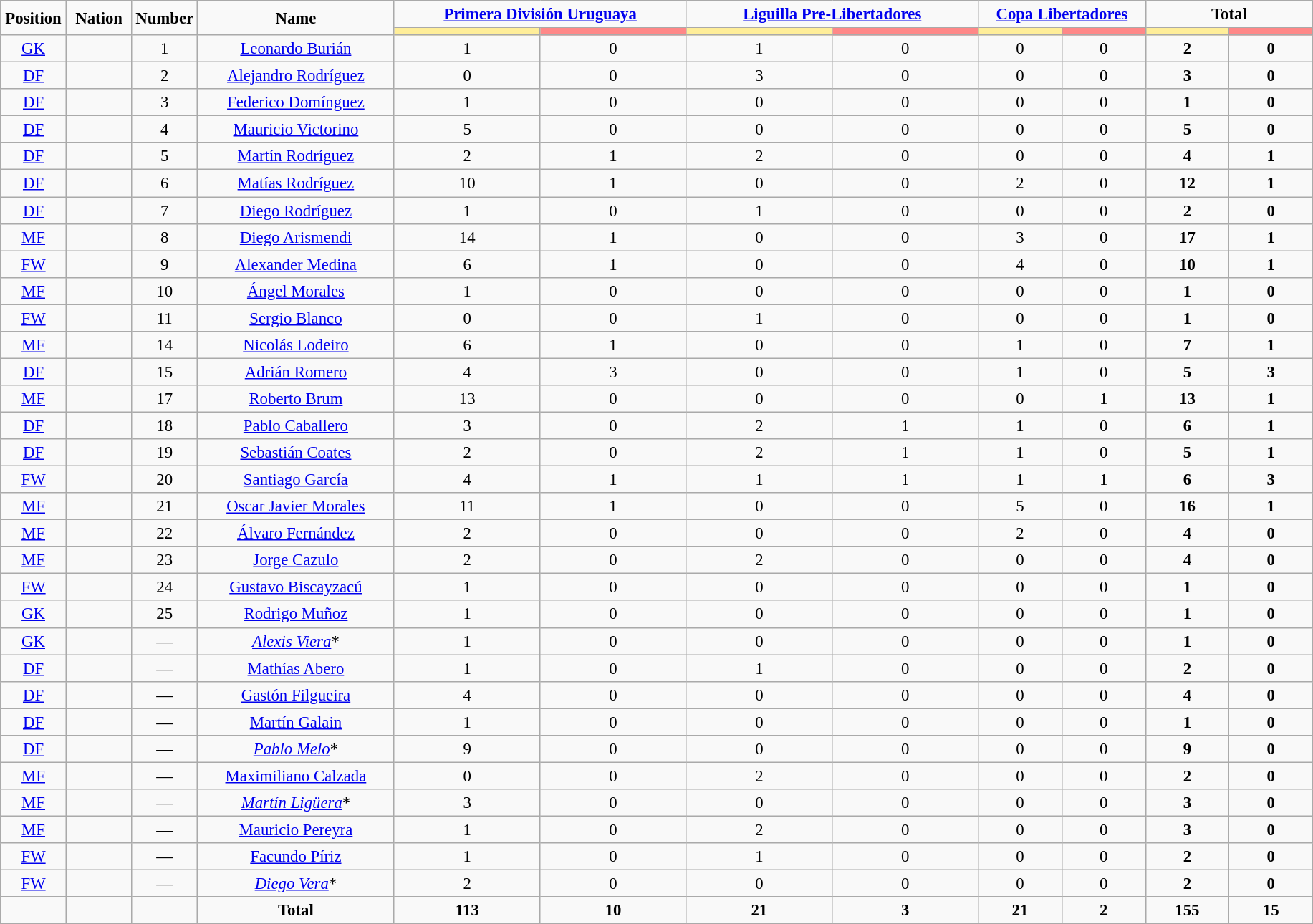<table class="wikitable" style="font-size: 95%; text-align: center;">
<tr>
<td rowspan="2" width="5%" align="center"><strong>Position</strong></td>
<td rowspan="2" width="5%" align="center"><strong>Nation</strong></td>
<td rowspan="2" width="5%" align="center"><strong>Number</strong></td>
<td rowspan="2" width="15%" align="center"><strong>Name</strong></td>
<td colspan="2" align="center"><strong><a href='#'>Primera División Uruguaya</a></strong></td>
<td colspan="2" align="center"><strong><a href='#'>Liguilla Pre-Libertadores</a></strong></td>
<td colspan="2" align="center"><strong><a href='#'>Copa Libertadores</a></strong></td>
<td colspan="2" align="center"><strong>Total</strong></td>
</tr>
<tr>
<th width=110 style="background: #FFEE99"></th>
<th width=110 style="background: #FF8888"></th>
<th width=110 style="background: #FFEE99"></th>
<th width=110 style="background: #FF8888"></th>
<th width=60 style="background: #FFEE99"></th>
<th width=60 style="background: #FF8888"></th>
<th width=60 style="background: #FFEE99"></th>
<th width=60 style="background: #FF8888"></th>
</tr>
<tr>
<td><a href='#'>GK</a></td>
<td></td>
<td>1</td>
<td><a href='#'>Leonardo Burián</a></td>
<td>1</td>
<td>0</td>
<td>1</td>
<td>0</td>
<td>0</td>
<td>0</td>
<td><strong>2</strong></td>
<td><strong>0</strong></td>
</tr>
<tr>
<td><a href='#'>DF</a></td>
<td></td>
<td>2</td>
<td><a href='#'>Alejandro Rodríguez</a></td>
<td>0</td>
<td>0</td>
<td>3</td>
<td>0</td>
<td>0</td>
<td>0</td>
<td><strong>3</strong></td>
<td><strong>0</strong></td>
</tr>
<tr>
<td><a href='#'>DF</a></td>
<td></td>
<td>3</td>
<td><a href='#'>Federico Domínguez</a></td>
<td>1</td>
<td>0</td>
<td>0</td>
<td>0</td>
<td>0</td>
<td>0</td>
<td><strong>1</strong></td>
<td><strong>0</strong></td>
</tr>
<tr>
<td><a href='#'>DF</a></td>
<td></td>
<td>4</td>
<td><a href='#'>Mauricio Victorino</a></td>
<td>5</td>
<td>0</td>
<td>0</td>
<td>0</td>
<td>0</td>
<td>0</td>
<td><strong>5</strong></td>
<td><strong>0</strong></td>
</tr>
<tr>
<td><a href='#'>DF</a></td>
<td></td>
<td>5</td>
<td><a href='#'>Martín Rodríguez</a></td>
<td>2</td>
<td>1</td>
<td>2</td>
<td>0</td>
<td>0</td>
<td>0</td>
<td><strong>4</strong></td>
<td><strong>1</strong></td>
</tr>
<tr>
<td><a href='#'>DF</a></td>
<td></td>
<td>6</td>
<td><a href='#'>Matías Rodríguez</a></td>
<td>10</td>
<td>1</td>
<td>0</td>
<td>0</td>
<td>2</td>
<td>0</td>
<td><strong>12</strong></td>
<td><strong>1</strong></td>
</tr>
<tr>
<td><a href='#'>DF</a></td>
<td></td>
<td>7</td>
<td><a href='#'>Diego Rodríguez</a></td>
<td>1</td>
<td>0</td>
<td>1</td>
<td>0</td>
<td>0</td>
<td>0</td>
<td><strong>2</strong></td>
<td><strong>0</strong></td>
</tr>
<tr>
<td><a href='#'>MF</a></td>
<td></td>
<td>8</td>
<td><a href='#'>Diego Arismendi</a></td>
<td>14</td>
<td>1</td>
<td>0</td>
<td>0</td>
<td>3</td>
<td>0</td>
<td><strong>17</strong></td>
<td><strong>1</strong></td>
</tr>
<tr>
<td><a href='#'>FW</a></td>
<td></td>
<td>9</td>
<td><a href='#'>Alexander Medina</a></td>
<td>6</td>
<td>1</td>
<td>0</td>
<td>0</td>
<td>4</td>
<td>0</td>
<td><strong>10</strong></td>
<td><strong>1</strong></td>
</tr>
<tr>
<td><a href='#'>MF</a></td>
<td></td>
<td>10</td>
<td><a href='#'>Ángel Morales</a></td>
<td>1</td>
<td>0</td>
<td>0</td>
<td>0</td>
<td>0</td>
<td>0</td>
<td><strong>1</strong></td>
<td><strong>0</strong></td>
</tr>
<tr>
<td><a href='#'>FW</a></td>
<td></td>
<td>11</td>
<td><a href='#'>Sergio Blanco</a></td>
<td>0</td>
<td>0</td>
<td>1</td>
<td>0</td>
<td>0</td>
<td>0</td>
<td><strong>1</strong></td>
<td><strong>0</strong></td>
</tr>
<tr>
<td><a href='#'>MF</a></td>
<td></td>
<td>14</td>
<td><a href='#'>Nicolás Lodeiro</a></td>
<td>6</td>
<td>1</td>
<td>0</td>
<td>0</td>
<td>1</td>
<td>0</td>
<td><strong>7</strong></td>
<td><strong>1</strong></td>
</tr>
<tr>
<td><a href='#'>DF</a></td>
<td></td>
<td>15</td>
<td><a href='#'>Adrián Romero</a></td>
<td>4</td>
<td>3</td>
<td>0</td>
<td>0</td>
<td>1</td>
<td>0</td>
<td><strong>5</strong></td>
<td><strong>3</strong></td>
</tr>
<tr>
<td><a href='#'>MF</a></td>
<td></td>
<td>17</td>
<td><a href='#'>Roberto Brum</a></td>
<td>13</td>
<td>0</td>
<td>0</td>
<td>0</td>
<td>0</td>
<td>1</td>
<td><strong>13</strong></td>
<td><strong>1</strong></td>
</tr>
<tr>
<td><a href='#'>DF</a></td>
<td></td>
<td>18</td>
<td><a href='#'>Pablo Caballero</a></td>
<td>3</td>
<td>0</td>
<td>2</td>
<td>1</td>
<td>1</td>
<td>0</td>
<td><strong>6</strong></td>
<td><strong>1</strong></td>
</tr>
<tr>
<td><a href='#'>DF</a></td>
<td></td>
<td>19</td>
<td><a href='#'>Sebastián Coates</a></td>
<td>2</td>
<td>0</td>
<td>2</td>
<td>1</td>
<td>1</td>
<td>0</td>
<td><strong>5</strong></td>
<td><strong>1</strong></td>
</tr>
<tr>
<td><a href='#'>FW</a></td>
<td></td>
<td>20</td>
<td><a href='#'>Santiago García</a></td>
<td>4</td>
<td>1</td>
<td>1</td>
<td>1</td>
<td>1</td>
<td>1</td>
<td><strong>6</strong></td>
<td><strong>3</strong></td>
</tr>
<tr>
<td><a href='#'>MF</a></td>
<td></td>
<td>21</td>
<td><a href='#'>Oscar Javier Morales</a></td>
<td>11</td>
<td>1</td>
<td>0</td>
<td>0</td>
<td>5</td>
<td>0</td>
<td><strong>16</strong></td>
<td><strong>1</strong></td>
</tr>
<tr>
<td><a href='#'>MF</a></td>
<td></td>
<td>22</td>
<td><a href='#'>Álvaro Fernández</a></td>
<td>2</td>
<td>0</td>
<td>0</td>
<td>0</td>
<td>2</td>
<td>0</td>
<td><strong>4</strong></td>
<td><strong>0</strong></td>
</tr>
<tr>
<td><a href='#'>MF</a></td>
<td></td>
<td>23</td>
<td><a href='#'>Jorge Cazulo</a></td>
<td>2</td>
<td>0</td>
<td>2</td>
<td>0</td>
<td>0</td>
<td>0</td>
<td><strong>4</strong></td>
<td><strong>0</strong></td>
</tr>
<tr>
<td><a href='#'>FW</a></td>
<td></td>
<td>24</td>
<td><a href='#'>Gustavo Biscayzacú</a></td>
<td>1</td>
<td>0</td>
<td>0</td>
<td>0</td>
<td>0</td>
<td>0</td>
<td><strong>1</strong></td>
<td><strong>0</strong></td>
</tr>
<tr>
<td><a href='#'>GK</a></td>
<td></td>
<td>25</td>
<td><a href='#'>Rodrigo Muñoz</a></td>
<td>1</td>
<td>0</td>
<td>0</td>
<td>0</td>
<td>0</td>
<td>0</td>
<td><strong>1</strong></td>
<td><strong>0</strong></td>
</tr>
<tr>
<td><a href='#'>GK</a></td>
<td></td>
<td>—</td>
<td><em><a href='#'>Alexis Viera</a></em>*</td>
<td>1</td>
<td>0</td>
<td>0</td>
<td>0</td>
<td>0</td>
<td>0</td>
<td><strong>1</strong></td>
<td><strong>0</strong></td>
</tr>
<tr>
<td><a href='#'>DF</a></td>
<td></td>
<td>—</td>
<td><a href='#'>Mathías Abero</a></td>
<td>1</td>
<td>0</td>
<td>1</td>
<td>0</td>
<td>0</td>
<td>0</td>
<td><strong>2</strong></td>
<td><strong>0</strong></td>
</tr>
<tr>
<td><a href='#'>DF</a></td>
<td></td>
<td>—</td>
<td><a href='#'>Gastón Filgueira</a></td>
<td>4</td>
<td>0</td>
<td>0</td>
<td>0</td>
<td>0</td>
<td>0</td>
<td><strong>4</strong></td>
<td><strong>0</strong></td>
</tr>
<tr>
<td><a href='#'>DF</a></td>
<td></td>
<td>—</td>
<td><a href='#'>Martín Galain</a></td>
<td>1</td>
<td>0</td>
<td>0</td>
<td>0</td>
<td>0</td>
<td>0</td>
<td><strong>1</strong></td>
<td><strong>0</strong></td>
</tr>
<tr>
<td><a href='#'>DF</a></td>
<td></td>
<td>—</td>
<td><em><a href='#'>Pablo Melo</a></em>*</td>
<td>9</td>
<td>0</td>
<td>0</td>
<td>0</td>
<td>0</td>
<td>0</td>
<td><strong>9</strong></td>
<td><strong>0</strong></td>
</tr>
<tr>
<td><a href='#'>MF</a></td>
<td></td>
<td>—</td>
<td><a href='#'>Maximiliano Calzada</a></td>
<td>0</td>
<td>0</td>
<td>2</td>
<td>0</td>
<td>0</td>
<td>0</td>
<td><strong>2</strong></td>
<td><strong>0</strong></td>
</tr>
<tr>
<td><a href='#'>MF</a></td>
<td></td>
<td>—</td>
<td><em><a href='#'>Martín Ligüera</a></em>*</td>
<td>3</td>
<td>0</td>
<td>0</td>
<td>0</td>
<td>0</td>
<td>0</td>
<td><strong>3</strong></td>
<td><strong>0</strong></td>
</tr>
<tr>
<td><a href='#'>MF</a></td>
<td></td>
<td>—</td>
<td><a href='#'>Mauricio Pereyra</a></td>
<td>1</td>
<td>0</td>
<td>2</td>
<td>0</td>
<td>0</td>
<td>0</td>
<td><strong>3</strong></td>
<td><strong>0</strong></td>
</tr>
<tr>
<td><a href='#'>FW</a></td>
<td></td>
<td>—</td>
<td><a href='#'>Facundo Píriz</a></td>
<td>1</td>
<td>0</td>
<td>1</td>
<td>0</td>
<td>0</td>
<td>0</td>
<td><strong>2</strong></td>
<td><strong>0</strong></td>
</tr>
<tr>
<td><a href='#'>FW</a></td>
<td></td>
<td>—</td>
<td><em><a href='#'>Diego Vera</a></em>*</td>
<td>2</td>
<td>0</td>
<td>0</td>
<td>0</td>
<td>0</td>
<td>0</td>
<td><strong>2</strong></td>
<td><strong>0</strong></td>
</tr>
<tr>
<td></td>
<td></td>
<td></td>
<td><strong>Total</strong></td>
<td><strong>113</strong></td>
<td><strong>10</strong></td>
<td><strong>21</strong></td>
<td><strong>3</strong></td>
<td><strong>21</strong></td>
<td><strong>2</strong></td>
<td><strong>155</strong></td>
<td><strong>15</strong></td>
</tr>
<tr>
</tr>
</table>
